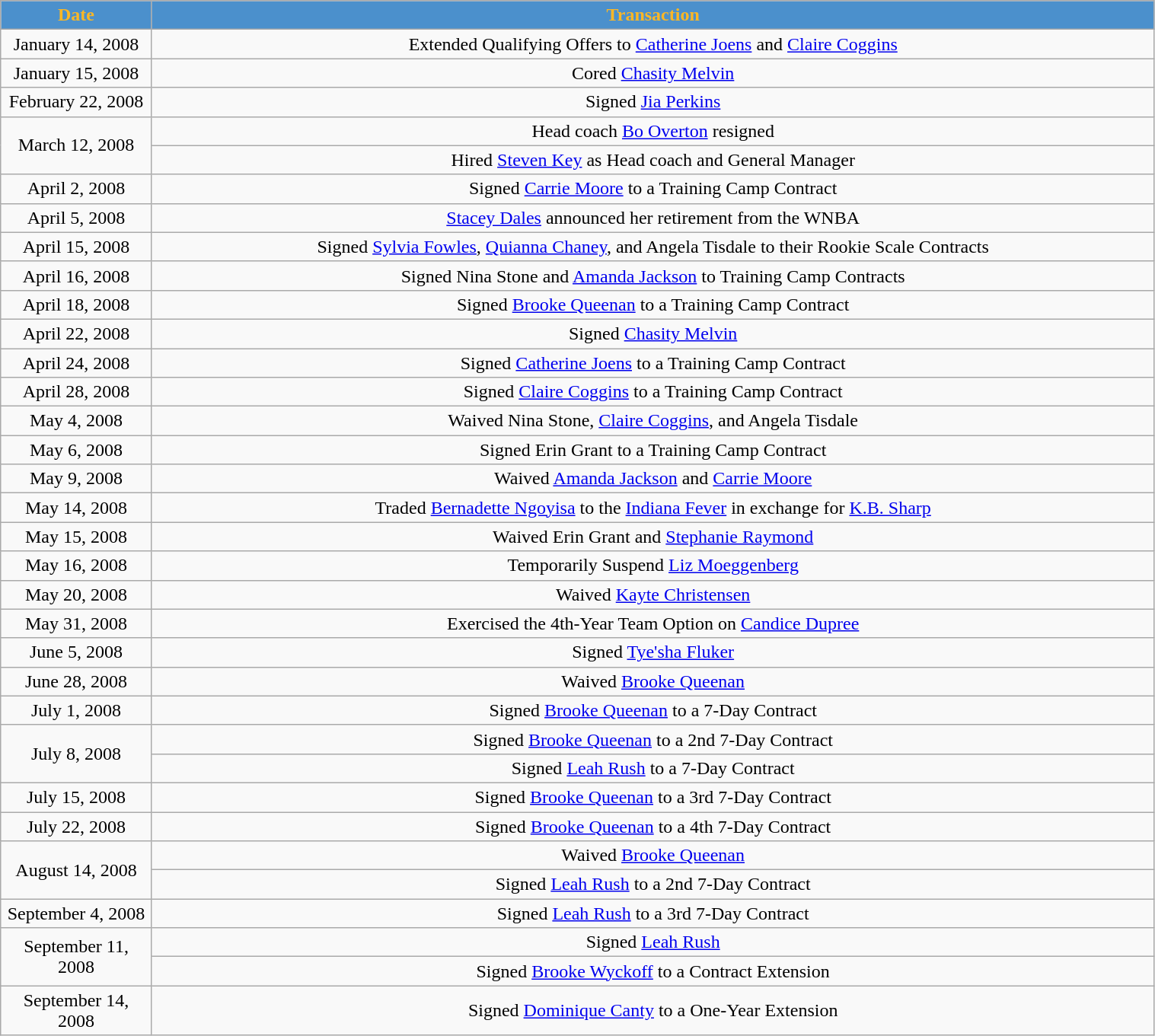<table class="wikitable" style="width:80%; text-align:center;">
<tr>
<th style="background:#4b90cc; color:#Fbb726" width=125">Date</th>
<th style="background:#4b90cc; color:#Fbb726" colspan=2>Transaction</th>
</tr>
<tr>
<td>January 14, 2008</td>
<td>Extended Qualifying Offers to <a href='#'>Catherine Joens</a> and <a href='#'>Claire Coggins</a></td>
</tr>
<tr>
<td>January 15, 2008</td>
<td>Cored <a href='#'>Chasity Melvin</a></td>
</tr>
<tr>
<td>February 22, 2008</td>
<td>Signed <a href='#'>Jia Perkins</a></td>
</tr>
<tr>
<td rowspan=2>March 12, 2008</td>
<td>Head coach <a href='#'>Bo Overton</a> resigned</td>
</tr>
<tr>
<td>Hired <a href='#'>Steven Key</a> as Head coach and General Manager</td>
</tr>
<tr>
<td>April 2, 2008</td>
<td>Signed <a href='#'>Carrie Moore</a> to a Training Camp Contract</td>
</tr>
<tr>
<td>April 5, 2008</td>
<td><a href='#'>Stacey Dales</a> announced her retirement from the WNBA</td>
</tr>
<tr>
<td>April 15, 2008</td>
<td>Signed <a href='#'>Sylvia Fowles</a>, <a href='#'>Quianna Chaney</a>, and Angela Tisdale to their Rookie Scale Contracts</td>
</tr>
<tr>
<td>April 16, 2008</td>
<td>Signed Nina Stone and <a href='#'>Amanda Jackson</a> to Training Camp Contracts</td>
</tr>
<tr>
<td>April 18, 2008</td>
<td>Signed <a href='#'>Brooke Queenan</a> to a Training Camp Contract</td>
</tr>
<tr>
<td>April 22, 2008</td>
<td>Signed <a href='#'>Chasity Melvin</a></td>
</tr>
<tr>
<td>April 24, 2008</td>
<td>Signed <a href='#'>Catherine Joens</a> to a Training Camp Contract</td>
</tr>
<tr>
<td>April 28, 2008</td>
<td>Signed <a href='#'>Claire Coggins</a> to a Training Camp Contract</td>
</tr>
<tr>
<td>May 4, 2008</td>
<td>Waived Nina Stone, <a href='#'>Claire Coggins</a>, and Angela Tisdale</td>
</tr>
<tr>
<td>May 6, 2008</td>
<td>Signed Erin Grant to a Training Camp Contract</td>
</tr>
<tr>
<td>May 9, 2008</td>
<td>Waived <a href='#'>Amanda Jackson</a> and <a href='#'>Carrie Moore</a></td>
</tr>
<tr>
<td>May 14, 2008</td>
<td>Traded <a href='#'>Bernadette Ngoyisa</a> to the <a href='#'>Indiana Fever</a> in exchange for <a href='#'>K.B. Sharp</a></td>
</tr>
<tr>
<td>May 15, 2008</td>
<td>Waived Erin Grant and <a href='#'>Stephanie Raymond</a></td>
</tr>
<tr>
<td>May 16, 2008</td>
<td>Temporarily Suspend <a href='#'>Liz Moeggenberg</a></td>
</tr>
<tr>
<td>May 20, 2008</td>
<td>Waived <a href='#'>Kayte Christensen</a></td>
</tr>
<tr>
<td>May 31, 2008</td>
<td>Exercised the 4th-Year Team Option on <a href='#'>Candice Dupree</a></td>
</tr>
<tr>
<td>June 5, 2008</td>
<td>Signed <a href='#'>Tye'sha Fluker</a></td>
</tr>
<tr>
<td>June 28, 2008</td>
<td>Waived <a href='#'>Brooke Queenan</a></td>
</tr>
<tr>
<td>July 1, 2008</td>
<td>Signed <a href='#'>Brooke Queenan</a> to a 7-Day Contract</td>
</tr>
<tr>
<td rowspan=2>July 8, 2008</td>
<td>Signed <a href='#'>Brooke Queenan</a> to a 2nd 7-Day Contract</td>
</tr>
<tr>
<td>Signed <a href='#'>Leah Rush</a> to a 7-Day Contract</td>
</tr>
<tr>
<td>July 15, 2008</td>
<td>Signed <a href='#'>Brooke Queenan</a> to a 3rd 7-Day Contract</td>
</tr>
<tr>
<td>July 22, 2008</td>
<td>Signed <a href='#'>Brooke Queenan</a> to a 4th 7-Day Contract</td>
</tr>
<tr>
<td rowspan=2>August 14, 2008</td>
<td>Waived <a href='#'>Brooke Queenan</a></td>
</tr>
<tr>
<td>Signed <a href='#'>Leah Rush</a> to a 2nd 7-Day Contract</td>
</tr>
<tr>
<td>September 4, 2008</td>
<td>Signed <a href='#'>Leah Rush</a> to a 3rd 7-Day Contract</td>
</tr>
<tr>
<td rowspan=2>September 11, 2008</td>
<td>Signed <a href='#'>Leah Rush</a></td>
</tr>
<tr>
<td>Signed <a href='#'>Brooke Wyckoff</a> to a Contract Extension</td>
</tr>
<tr>
<td>September 14, 2008</td>
<td>Signed <a href='#'>Dominique Canty</a> to a One-Year Extension</td>
</tr>
</table>
